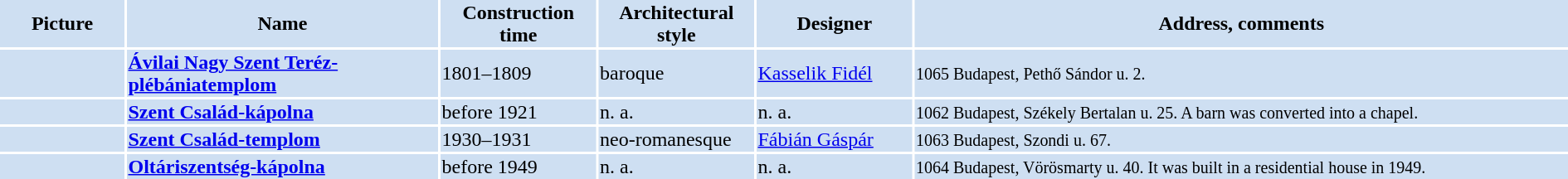<table width="100%">
<tr>
<th bgcolor="#CEDFF2" width="8%">Picture</th>
<th bgcolor="#CEDFF2" width="20%">Name</th>
<th bgcolor="#CEDFF2" width="10%">Construction time</th>
<th bgcolor="#CEDFF2" width="10%">Architectural style</th>
<th bgcolor="#CEDFF2" width="10%">Designer</th>
<th bgcolor="#CEDFF2" width="42%">Address, comments</th>
</tr>
<tr>
<td bgcolor="#CEDFF2"></td>
<td bgcolor="#CEDFF2"><strong><a href='#'>Ávilai Nagy Szent Teréz-plébániatemplom</a></strong></td>
<td bgcolor="#CEDFF2">1801–1809</td>
<td bgcolor="#CEDFF2">baroque</td>
<td bgcolor="#CEDFF2"><a href='#'>Kasselik Fidél</a></td>
<td bgcolor="#CEDFF2"><small>1065 Budapest, Pethő Sándor u. 2.</small></td>
</tr>
<tr>
<td bgcolor="#CEDFF2"></td>
<td bgcolor="#CEDFF2"><strong><a href='#'>Szent Család-kápolna</a></strong></td>
<td bgcolor="#CEDFF2">before 1921</td>
<td bgcolor="#CEDFF2">n. a.</td>
<td bgcolor="#CEDFF2">n. a.</td>
<td bgcolor="#CEDFF2"><small>1062 Budapest, Székely Bertalan u. 25. A barn was converted into a chapel.</small></td>
</tr>
<tr>
<td bgcolor="#CEDFF2"></td>
<td bgcolor="#CEDFF2"><strong><a href='#'>Szent Család-templom</a></strong></td>
<td bgcolor="#CEDFF2">1930–1931</td>
<td bgcolor="#CEDFF2">neo-romanesque</td>
<td bgcolor="#CEDFF2"><a href='#'>Fábián Gáspár</a></td>
<td bgcolor="#CEDFF2"><small>1063 Budapest, Szondi u. 67.</small></td>
</tr>
<tr>
<td bgcolor="#CEDFF2"></td>
<td bgcolor="#CEDFF2"><strong><a href='#'>Oltáriszentség-kápolna</a></strong></td>
<td bgcolor="#CEDFF2">before 1949</td>
<td bgcolor="#CEDFF2">n. a.</td>
<td bgcolor="#CEDFF2">n. a.</td>
<td bgcolor="#CEDFF2"><small>1064 Budapest, Vörösmarty u. 40. It was built in a residential house in 1949.</small></td>
</tr>
</table>
